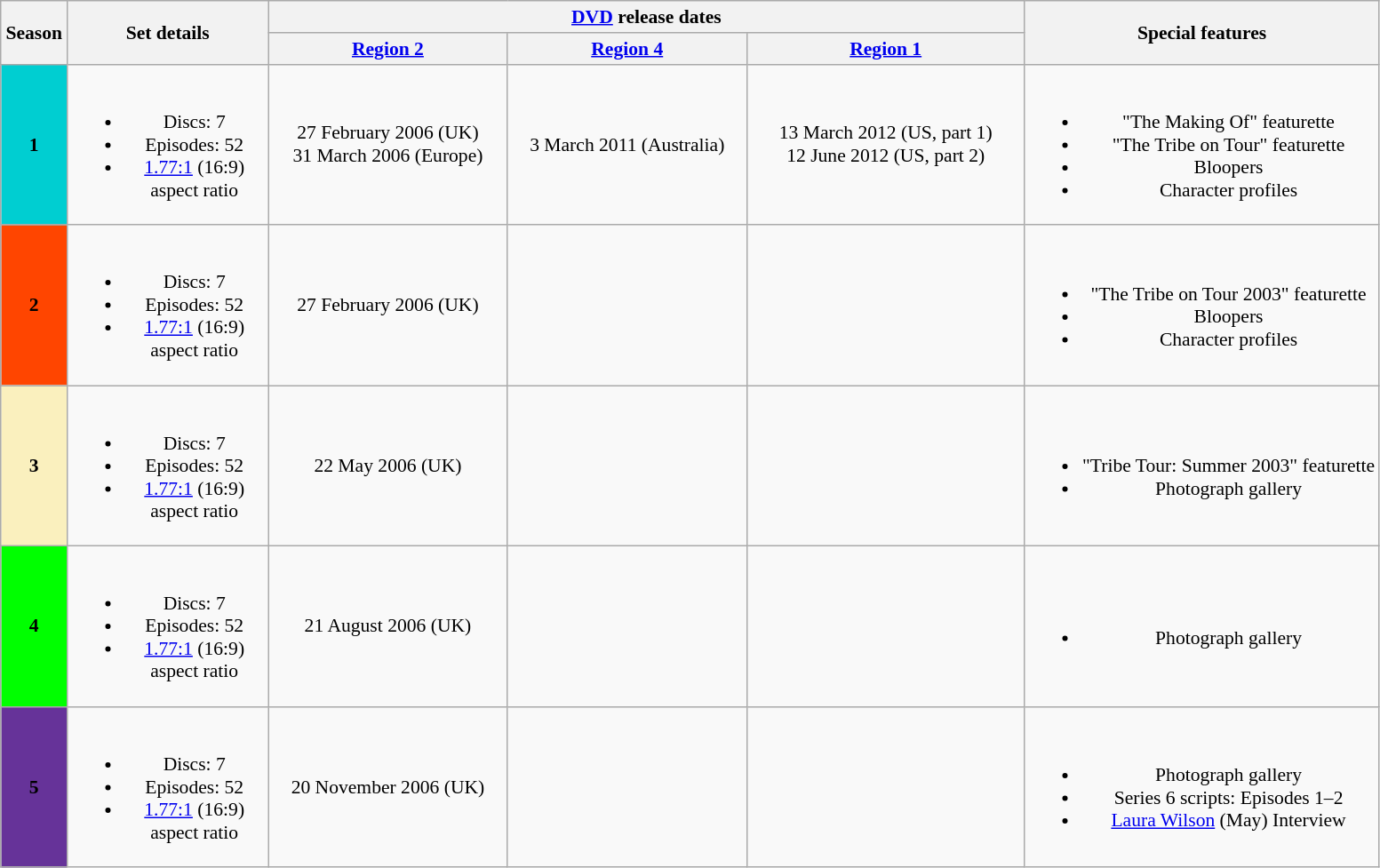<table class="wikitable plainrowheaders" style="font-size:90%; text-align: center">
<tr>
<th scope="col" rowspan="2" style="width: 3em;">Season</th>
<th scope="col" rowspan="2" style="width: 10em;">Set details</th>
<th scope="col" colspan="3"><a href='#'>DVD</a> release dates</th>
<th scope="col" rowspan="2">Special features</th>
</tr>
<tr>
<th scope="col" style="width: 12em; font-size: 100%;"><a href='#'>Region 2</a></th>
<th scope="col" style="width: 12em; font-size: 100%;"><a href='#'>Region 4</a></th>
<th scope="col" style="width: 14em; font-size: 100%;"><a href='#'>Region 1</a></th>
</tr>
<tr>
<th scope="row" style="text-align:center; background:#00CED1;">1</th>
<td><br><ul><li>Discs: 7</li><li>Episodes: 52</li><li><a href='#'>1.77:1</a> (16:9) aspect ratio</li></ul></td>
<td>27 February 2006 (UK) <br> 31 March 2006 (Europe)</td>
<td>3 March 2011 (Australia)</td>
<td>13 March 2012 (US, part 1)<br> 12 June 2012 (US, part 2)</td>
<td><br><ul><li>"The Making Of" featurette</li><li>"The Tribe on Tour" featurette</li><li>Bloopers</li><li>Character profiles</li></ul></td>
</tr>
<tr>
<th scope="row" style="text-align:center; background:#FF4500;">2</th>
<td><br><ul><li>Discs: 7</li><li>Episodes: 52</li><li><a href='#'>1.77:1</a> (16:9) aspect ratio</li></ul></td>
<td>27 February 2006 (UK)</td>
<td></td>
<td></td>
<td><br><ul><li>"The Tribe on Tour 2003" featurette</li><li>Bloopers</li><li>Character profiles</li></ul></td>
</tr>
<tr>
<th scope="row" style="text-align:center; background:#FAF0BE;">3</th>
<td><br><ul><li>Discs: 7</li><li>Episodes: 52</li><li><a href='#'>1.77:1</a> (16:9) aspect ratio</li></ul></td>
<td>22 May 2006 (UK)</td>
<td></td>
<td></td>
<td><br><ul><li>"Tribe Tour: Summer 2003" featurette</li><li>Photograph gallery</li></ul></td>
</tr>
<tr>
<th scope="row" style="text-align:center; background:#00FF00;">4</th>
<td><br><ul><li>Discs: 7</li><li>Episodes: 52</li><li><a href='#'>1.77:1</a> (16:9) aspect ratio</li></ul></td>
<td>21 August 2006 (UK)</td>
<td></td>
<td></td>
<td><br><ul><li>Photograph gallery</li></ul></td>
</tr>
<tr>
<th scope="row" style="text-align:center; background:#663399;">5</th>
<td><br><ul><li>Discs: 7</li><li>Episodes: 52</li><li><a href='#'>1.77:1</a> (16:9) aspect ratio</li></ul></td>
<td>20 November 2006 (UK)</td>
<td></td>
<td></td>
<td><br><ul><li>Photograph gallery</li><li>Series 6 scripts: Episodes 1–2</li><li><a href='#'>Laura Wilson</a> (May) Interview</li></ul></td>
</tr>
</table>
